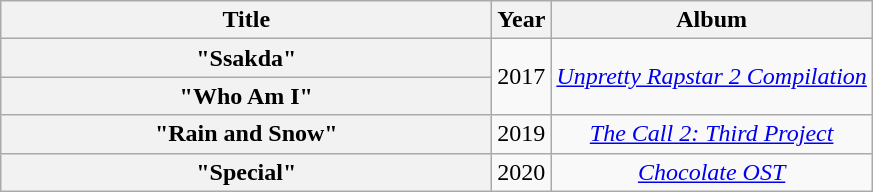<table class="wikitable plainrowheaders" style="text-align:center" border="1">
<tr>
<th scope="col" style="width:20em">Title</th>
<th scope="col">Year</th>
<th scope="col">Album</th>
</tr>
<tr>
<th scope="row">"Ssakda" </th>
<td rowspan="2">2017</td>
<td rowspan="2"><em><a href='#'>Unpretty Rapstar 2 Compilation</a></em></td>
</tr>
<tr>
<th scope="row">"Who Am I" </th>
</tr>
<tr>
<th scope="row">"Rain and Snow" </th>
<td>2019</td>
<td><em><a href='#'>The Call 2: Third Project</a></em></td>
</tr>
<tr>
<th scope="row">"Special"</th>
<td>2020</td>
<td><em><a href='#'>Chocolate OST</a></em></td>
</tr>
</table>
